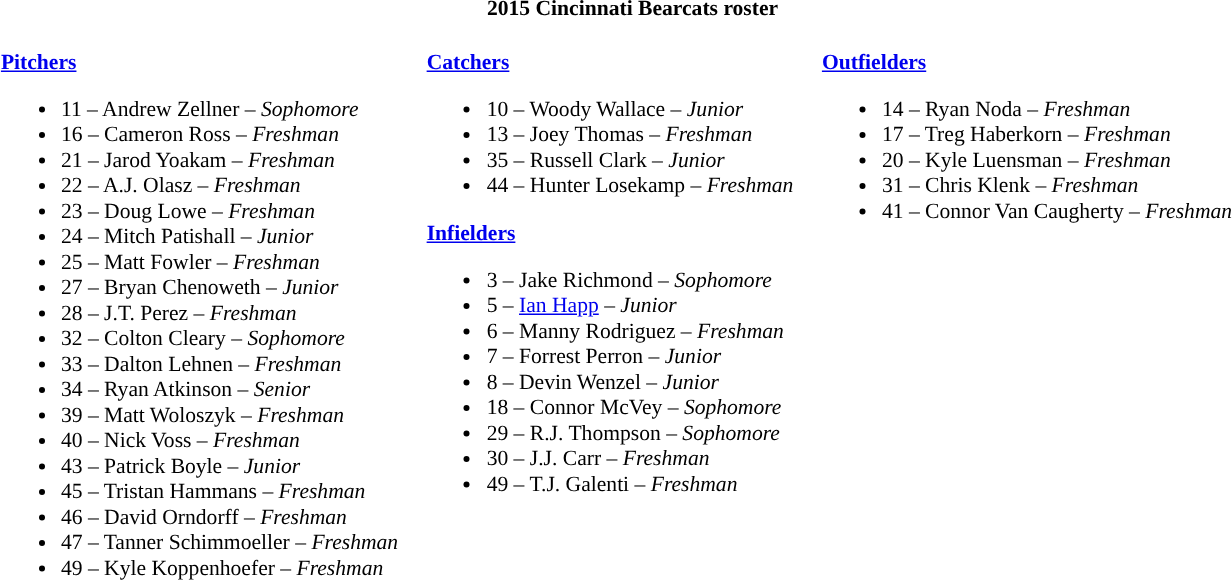<table class="toccolours" style="border-collapse:collapse; font-size:90%;">
<tr>
<th colspan=9>2015 Cincinnati Bearcats roster</th>
</tr>
<tr>
<td width="03"> </td>
<td valign="top"><br><strong><a href='#'>Pitchers</a></strong><ul><li>11 – Andrew Zellner – <em>Sophomore</em></li><li>16 – Cameron Ross – <em>Freshman</em></li><li>21 – Jarod Yoakam – <em>Freshman</em></li><li>22 – A.J. Olasz – <em>Freshman</em></li><li>23 – Doug Lowe – <em>Freshman</em></li><li>24 – Mitch Patishall – <em>Junior</em></li><li>25 – Matt Fowler – <em>Freshman</em></li><li>27 – Bryan Chenoweth – <em> Junior</em></li><li>28 – J.T. Perez – <em>Freshman</em></li><li>32 – Colton Cleary – <em> Sophomore</em></li><li>33 – Dalton Lehnen – <em>Freshman</em></li><li>34 – Ryan Atkinson – <em>Senior</em></li><li>39 – Matt Woloszyk – <em>Freshman</em></li><li>40 – Nick Voss – <em>Freshman</em></li><li>43 – Patrick Boyle – <em>Junior</em></li><li>45 – Tristan Hammans – <em>Freshman</em></li><li>46 – David Orndorff – <em>Freshman</em></li><li>47 – Tanner Schimmoeller – <em>Freshman</em></li><li>49 – Kyle Koppenhoefer – <em>Freshman</em></li></ul></td>
<td width="15"> </td>
<td valign="top"><br><strong><a href='#'>Catchers</a></strong><ul><li>10 – Woody Wallace – <em>Junior</em></li><li>13 – Joey Thomas – <em>Freshman</em></li><li>35 – Russell Clark – <em>Junior</em></li><li>44 – Hunter Losekamp – <em>Freshman</em></li></ul><strong><a href='#'>Infielders</a></strong><ul><li>3 – Jake Richmond – <em>Sophomore</em></li><li>5 – <a href='#'>Ian Happ</a> – <em>Junior</em></li><li>6 – Manny Rodriguez – <em>Freshman</em></li><li>7 – Forrest Perron – <em>Junior</em></li><li>8 – Devin Wenzel – <em>Junior</em></li><li>18 – Connor McVey – <em>Sophomore</em></li><li>29 – R.J. Thompson – <em>Sophomore</em></li><li>30 – J.J. Carr – <em>Freshman</em></li><li>49 – T.J. Galenti – <em>Freshman</em></li></ul></td>
<td width="15"> </td>
<td valign="top"><br><strong><a href='#'>Outfielders</a></strong><ul><li>14 – Ryan Noda – <em>Freshman</em></li><li>17 – Treg Haberkorn – <em>Freshman</em></li><li>20 – Kyle Luensman – <em>Freshman</em></li><li>31 – Chris Klenk – <em>Freshman</em></li><li>41 – Connor Van Caugherty – <em>Freshman</em></li></ul></td>
<td width="25"> </td>
</tr>
</table>
